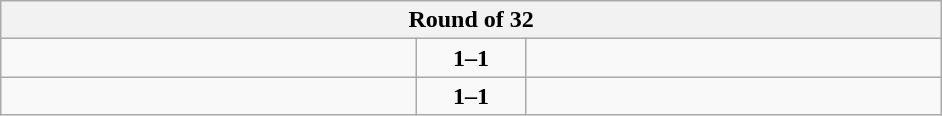<table class="wikitable" style="text-align: center;">
<tr>
<th colspan=3>Round of 32</th>
</tr>
<tr>
<td align=left width="270"></td>
<td align=center width="65"><strong>1–1</strong></td>
<td align=left width="270"><strong></strong></td>
</tr>
<tr>
<td align=left></td>
<td align=center><strong>1–1</strong></td>
<td align=left><strong></strong></td>
</tr>
</table>
